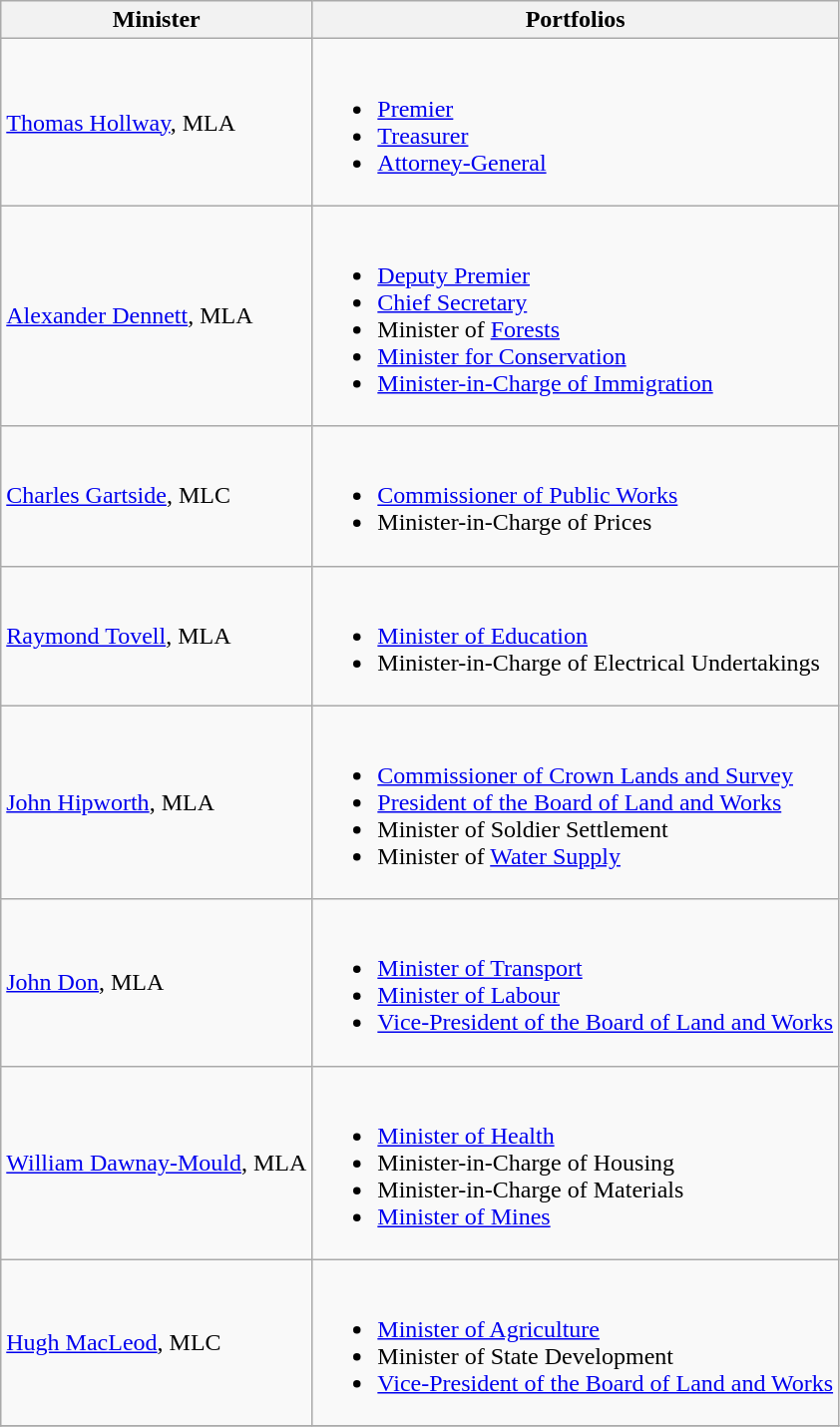<table class="wikitable">
<tr>
<th>Minister</th>
<th>Portfolios</th>
</tr>
<tr>
<td><a href='#'>Thomas Hollway</a>, MLA</td>
<td><br><ul><li><a href='#'>Premier</a></li><li><a href='#'>Treasurer</a></li><li><a href='#'>Attorney-General</a></li></ul></td>
</tr>
<tr>
<td><a href='#'>Alexander Dennett</a>, MLA</td>
<td><br><ul><li><a href='#'>Deputy Premier</a></li><li><a href='#'>Chief Secretary</a></li><li>Minister of <a href='#'>Forests</a></li><li><a href='#'>Minister for Conservation</a></li><li><a href='#'>Minister-in-Charge of Immigration</a></li></ul></td>
</tr>
<tr>
<td><a href='#'>Charles Gartside</a>, MLC</td>
<td><br><ul><li><a href='#'>Commissioner of Public Works</a></li><li>Minister-in-Charge of Prices</li></ul></td>
</tr>
<tr>
<td><a href='#'>Raymond Tovell</a>, MLA</td>
<td><br><ul><li><a href='#'>Minister of Education</a></li><li>Minister-in-Charge of Electrical Undertakings</li></ul></td>
</tr>
<tr>
<td><a href='#'>John Hipworth</a>, MLA</td>
<td><br><ul><li><a href='#'>Commissioner of Crown Lands and Survey</a></li><li><a href='#'>President of the Board of Land and Works</a></li><li>Minister of Soldier Settlement</li><li>Minister of <a href='#'>Water Supply</a></li></ul></td>
</tr>
<tr>
<td><a href='#'>John Don</a>, MLA</td>
<td><br><ul><li><a href='#'>Minister of Transport</a></li><li><a href='#'>Minister of Labour</a></li><li><a href='#'>Vice-President of the Board of Land and Works</a></li></ul></td>
</tr>
<tr>
<td><a href='#'>William Dawnay-Mould</a>, MLA</td>
<td><br><ul><li><a href='#'>Minister of Health</a></li><li>Minister-in-Charge of Housing</li><li>Minister-in-Charge of Materials</li><li><a href='#'>Minister of Mines</a></li></ul></td>
</tr>
<tr>
<td><a href='#'>Hugh MacLeod</a>, MLC</td>
<td><br><ul><li><a href='#'>Minister of Agriculture</a></li><li>Minister of State Development</li><li><a href='#'>Vice-President of the Board of Land and Works</a></li></ul></td>
</tr>
<tr>
</tr>
</table>
